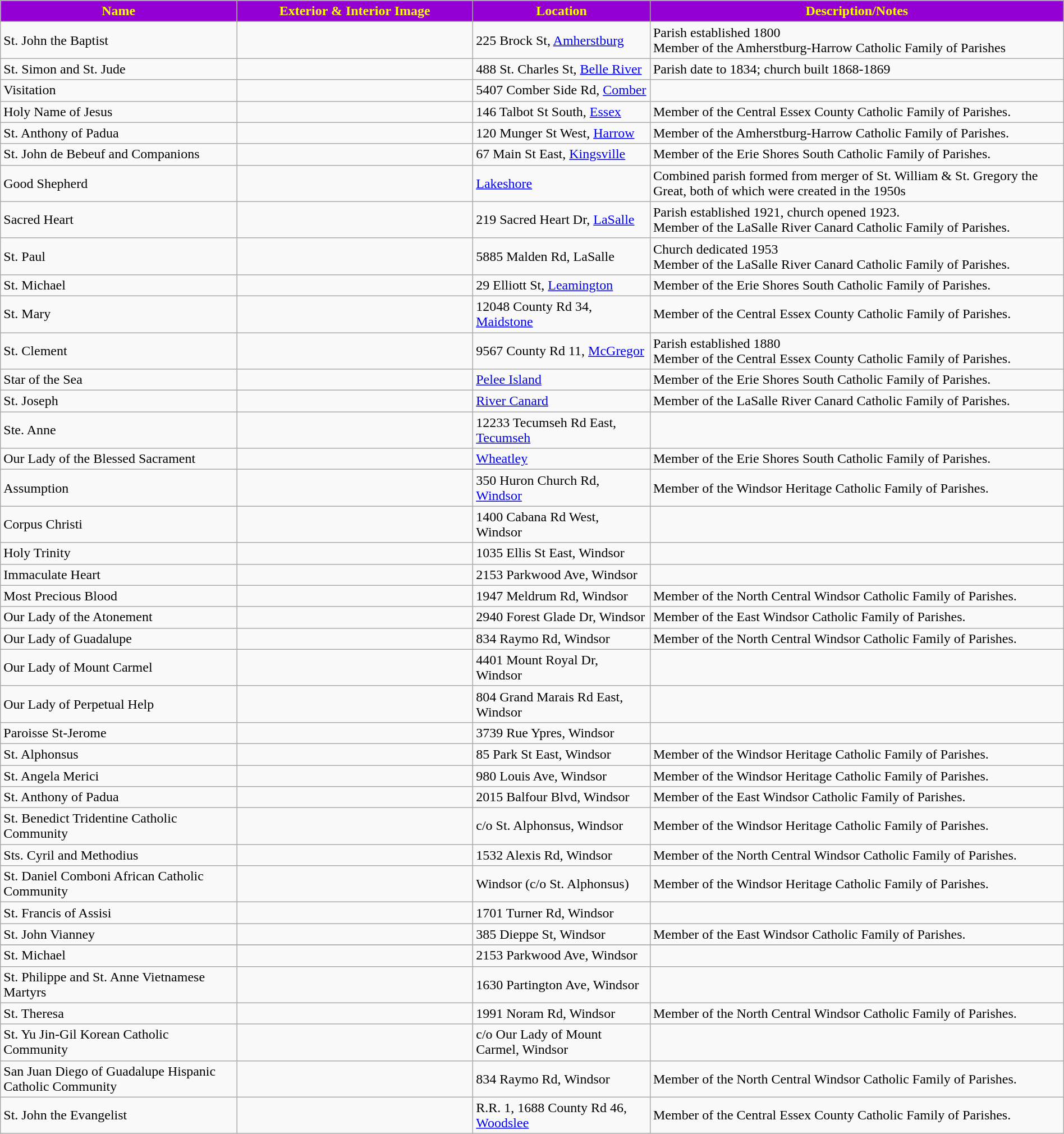<table class="wikitable sortable" style="width:100%">
<tr>
<th style="background:darkviolet; color:yellow;" width="20%"><strong>Name</strong></th>
<th style="background:darkviolet; color:yellow;" width="20%"><strong>Exterior & Interior Image</strong></th>
<th style="background:darkviolet; color:yellow;" width="15%"><strong>Location</strong></th>
<th style="background:darkviolet; color:yellow;" width="35%"><strong>Description/Notes<em></th>
</tr>
<tr>
<td>St. John the Baptist</td>
<td><br></td>
<td>225 Brock St, <a href='#'>Amherstburg</a></td>
<td>Parish established 1800<br>Member of the Amherstburg-Harrow Catholic Family of Parishes</td>
</tr>
<tr>
<td>St. Simon and St. Jude</td>
<td></td>
<td>488 St. Charles St, <a href='#'>Belle River</a></td>
<td>Parish date to 1834; church built 1868-1869</td>
</tr>
<tr>
<td>Visitation</td>
<td></td>
<td>5407 Comber Side Rd, <a href='#'>Comber</a></td>
<td></td>
</tr>
<tr>
<td>Holy Name of Jesus</td>
<td></td>
<td>146 Talbot St South, <a href='#'>Essex</a></td>
<td>Member of the Central Essex County Catholic Family of Parishes.</td>
</tr>
<tr>
<td>St. Anthony of Padua</td>
<td></td>
<td>120 Munger St West, <a href='#'>Harrow</a></td>
<td>Member of the Amherstburg-Harrow Catholic Family of Parishes.</td>
</tr>
<tr>
<td>St. John de Bebeuf and Companions</td>
<td></td>
<td>67 Main St East, <a href='#'>Kingsville</a></td>
<td>Member of the Erie Shores South Catholic Family of Parishes.</td>
</tr>
<tr>
<td>Good Shepherd</td>
<td></td>
<td><a href='#'>Lakeshore</a></td>
<td>Combined parish formed from merger of St. William & St. Gregory the Great, both of which were created in the 1950s</td>
</tr>
<tr>
<td>Sacred Heart</td>
<td></td>
<td>219 Sacred Heart Dr, <a href='#'>LaSalle</a></td>
<td>Parish established 1921, church opened 1923. <br>Member of  the LaSalle River Canard Catholic Family of Parishes.</td>
</tr>
<tr>
<td>St. Paul</td>
<td></td>
<td>5885 Malden Rd, LaSalle</td>
<td>Church dedicated 1953<br>Member of  the LaSalle River Canard Catholic Family of Parishes.</td>
</tr>
<tr>
<td>St. Michael</td>
<td><br></td>
<td>29 Elliott St, <a href='#'>Leamington</a></td>
<td>Member of the Erie Shores South Catholic Family of Parishes.</td>
</tr>
<tr>
<td>St. Mary</td>
<td></td>
<td>12048 County Rd 34, <a href='#'>Maidstone</a></td>
<td>Member of the Central Essex County Catholic Family of Parishes.</td>
</tr>
<tr>
<td>St. Clement</td>
<td></td>
<td>9567 County Rd 11, <a href='#'>McGregor</a></td>
<td>Parish established 1880<br>Member of the Central Essex County Catholic Family of Parishes.</td>
</tr>
<tr>
<td>Star of the Sea</td>
<td></td>
<td><a href='#'>Pelee Island</a></td>
<td>Member of the Erie Shores South Catholic Family of Parishes.</td>
</tr>
<tr>
<td>St. Joseph</td>
<td></td>
<td><a href='#'>River Canard</a></td>
<td>Member of  the LaSalle River Canard Catholic Family of Parishes.</td>
</tr>
<tr>
<td>Ste. Anne</td>
<td></td>
<td>12233 Tecumseh Rd East, <a href='#'>Tecumseh</a></td>
<td></td>
</tr>
<tr>
<td>Our Lady of the Blessed Sacrament</td>
<td></td>
<td><a href='#'>Wheatley</a></td>
<td>Member of the Erie Shores South Catholic Family of Parishes.</td>
</tr>
<tr>
<td>Assumption</td>
<td></td>
<td>350 Huron Church Rd, <a href='#'>Windsor</a></td>
<td>Member of the Windsor Heritage Catholic Family of Parishes.</td>
</tr>
<tr>
<td>Corpus Christi</td>
<td></td>
<td>1400 Cabana Rd West, Windsor</td>
<td></td>
</tr>
<tr>
<td>Holy Trinity</td>
<td><br></td>
<td>1035 Ellis St East, Windsor</td>
<td></td>
</tr>
<tr>
<td>Immaculate Heart</td>
<td></td>
<td>2153 Parkwood Ave, Windsor</td>
<td></td>
</tr>
<tr>
<td>Most Precious Blood</td>
<td></td>
<td>1947 Meldrum Rd, Windsor</td>
<td>Member of the North Central Windsor Catholic Family of Parishes.</td>
</tr>
<tr>
<td>Our Lady of the Atonement</td>
<td></td>
<td>2940 Forest Glade Dr, Windsor</td>
<td>Member of the East Windsor Catholic Family of Parishes.</td>
</tr>
<tr>
<td>Our Lady of Guadalupe</td>
<td></td>
<td>834 Raymo Rd, Windsor</td>
<td>Member of the North Central Windsor Catholic Family of Parishes.</td>
</tr>
<tr>
<td>Our Lady of Mount Carmel</td>
<td></td>
<td>4401 Mount Royal Dr, Windsor</td>
<td></td>
</tr>
<tr>
<td>Our Lady of Perpetual Help</td>
<td></td>
<td>804 Grand Marais Rd East, Windsor</td>
<td></td>
</tr>
<tr>
<td>Paroisse St-Jerome</td>
<td></td>
<td>3739 Rue Ypres, Windsor</td>
<td></td>
</tr>
<tr>
<td>St. Alphonsus</td>
<td></td>
<td>85 Park St East, Windsor</td>
<td>Member of the Windsor Heritage Catholic Family of Parishes.</td>
</tr>
<tr>
<td>St. Angela Merici</td>
<td></td>
<td>980 Louis Ave, Windsor</td>
<td>Member of the Windsor Heritage Catholic Family of Parishes.</td>
</tr>
<tr>
<td>St. Anthony of Padua</td>
<td></td>
<td>2015 Balfour Blvd, Windsor</td>
<td>Member of the East Windsor Catholic Family of Parishes.</td>
</tr>
<tr>
<td>St. Benedict Tridentine Catholic Community</td>
<td></td>
<td>c/o St. Alphonsus, Windsor</td>
<td>Member of the Windsor Heritage Catholic Family of Parishes.</td>
</tr>
<tr>
<td>Sts. Cyril and Methodius</td>
<td></td>
<td>1532 Alexis Rd, Windsor</td>
<td>Member of the North Central Windsor Catholic Family of Parishes.</td>
</tr>
<tr>
<td>St. Daniel Comboni African Catholic Community</td>
<td></td>
<td>Windsor (c/o St. Alphonsus)</td>
<td>Member of the Windsor Heritage Catholic Family of Parishes.</td>
</tr>
<tr>
<td>St. Francis of Assisi</td>
<td></td>
<td>1701 Turner Rd, Windsor</td>
<td></td>
</tr>
<tr>
<td>St. John Vianney</td>
<td></td>
<td>385 Dieppe St, Windsor</td>
<td>Member of the East Windsor Catholic Family of Parishes.</td>
</tr>
<tr>
</tr>
<tr>
<td>St. Michael</td>
<td></td>
<td>2153 Parkwood Ave, Windsor</td>
<td></td>
</tr>
<tr>
<td>St. Philippe and St. Anne Vietnamese Martyrs</td>
<td></td>
<td>1630 Partington Ave, Windsor</td>
<td></td>
</tr>
<tr>
<td>St. Theresa</td>
<td></td>
<td>1991 Noram Rd, Windsor</td>
<td>Member of the North Central Windsor Catholic Family of Parishes.</td>
</tr>
<tr>
<td>St. Yu Jin-Gil Korean Catholic Community</td>
<td></td>
<td>c/o Our Lady of Mount Carmel, Windsor</td>
<td></td>
</tr>
<tr>
<td>San Juan Diego of Guadalupe Hispanic Catholic Community</td>
<td></td>
<td>834 Raymo Rd, Windsor</td>
<td>Member of the North Central Windsor Catholic Family of Parishes.</td>
</tr>
<tr>
<td>St. John the Evangelist</td>
<td></td>
<td>R.R. 1, 1688 County Rd 46, <a href='#'>Woodslee</a></td>
<td>Member of the Central Essex County Catholic Family of Parishes.</td>
</tr>
</table>
